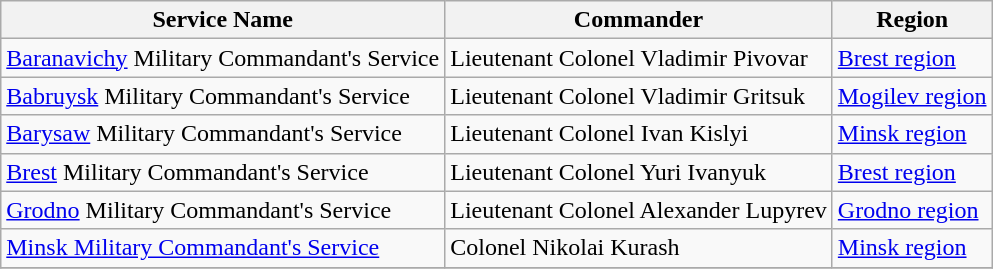<table class="wikitable sortable">
<tr>
<th>Service Name</th>
<th>Commander</th>
<th>Region</th>
</tr>
<tr>
<td><a href='#'>Baranavichy</a> Military Commandant's Service</td>
<td>Lieutenant Colonel Vladimir Pivovar</td>
<td><a href='#'>Brest region</a></td>
</tr>
<tr>
<td><a href='#'>Babruysk</a> Military Commandant's Service</td>
<td>Lieutenant Colonel Vladimir Gritsuk</td>
<td><a href='#'>Mogilev region</a></td>
</tr>
<tr>
<td><a href='#'>Barysaw</a> Military Commandant's Service</td>
<td>Lieutenant Colonel Ivan Kislyi</td>
<td><a href='#'>Minsk region</a></td>
</tr>
<tr>
<td><a href='#'>Brest</a> Military Commandant's Service</td>
<td>Lieutenant Colonel Yuri Ivanyuk</td>
<td><a href='#'>Brest region</a></td>
</tr>
<tr>
<td><a href='#'>Grodno</a> Military Commandant's Service</td>
<td>Lieutenant Colonel Alexander Lupyrev</td>
<td><a href='#'>Grodno region</a></td>
</tr>
<tr>
<td><a href='#'>Minsk Military Commandant's Service</a></td>
<td>Colonel Nikolai Kurash</td>
<td><a href='#'>Minsk region</a></td>
</tr>
<tr>
</tr>
</table>
